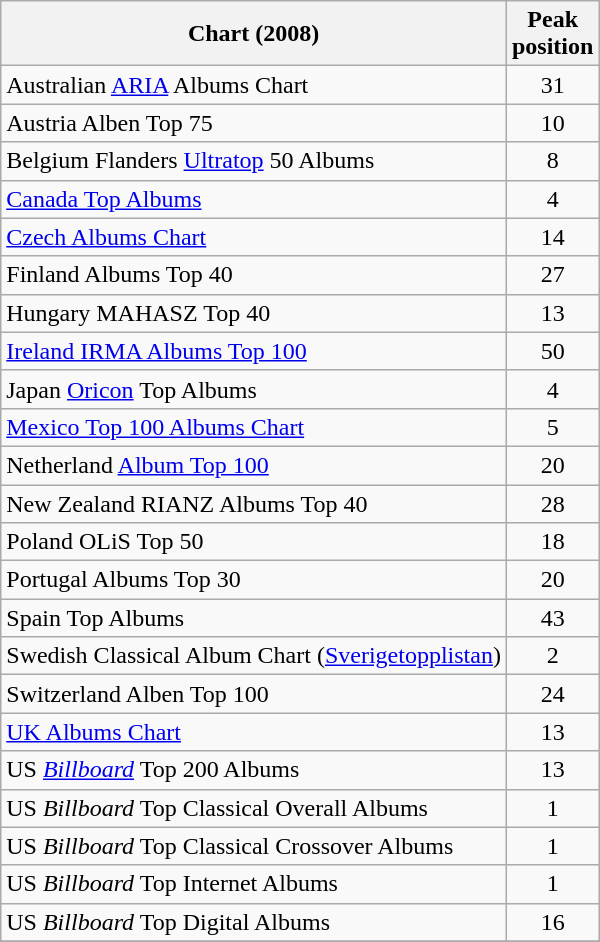<table class="wikitable sortable">
<tr>
<th>Chart (2008)</th>
<th>Peak<br>position</th>
</tr>
<tr>
<td align="left">Australian <a href='#'>ARIA</a> Albums Chart</td>
<td align="center">31</td>
</tr>
<tr>
<td align="left">Austria Alben Top 75</td>
<td align="center">10</td>
</tr>
<tr>
<td align="left">Belgium Flanders <a href='#'>Ultratop</a> 50 Albums</td>
<td align="center">8</td>
</tr>
<tr>
<td align="left"><a href='#'>Canada Top Albums</a></td>
<td align="center">4</td>
</tr>
<tr>
<td align="left"><a href='#'>Czech Albums Chart</a></td>
<td align="center">14</td>
</tr>
<tr>
<td align="left">Finland Albums Top 40</td>
<td align="center">27</td>
</tr>
<tr>
<td align="left">Hungary MAHASZ Top 40</td>
<td align="center">13</td>
</tr>
<tr>
<td align="left"><a href='#'>Ireland IRMA Albums Top 100</a></td>
<td align="center">50</td>
</tr>
<tr>
<td align="left">Japan <a href='#'>Oricon</a> Top Albums</td>
<td align="center">4</td>
</tr>
<tr>
<td align="left"><a href='#'>Mexico Top 100 Albums Chart</a></td>
<td align="center">5</td>
</tr>
<tr>
<td align="left">Netherland <a href='#'>Album Top 100</a></td>
<td align="center">20</td>
</tr>
<tr>
<td align="left">New Zealand RIANZ Albums Top 40</td>
<td align="center">28</td>
</tr>
<tr>
<td align="left">Poland OLiS Top 50</td>
<td align="center">18</td>
</tr>
<tr>
<td align="left">Portugal Albums Top 30</td>
<td align="center">20</td>
</tr>
<tr>
<td align="left">Spain Top Albums</td>
<td align="center">43</td>
</tr>
<tr>
<td>Swedish Classical Album Chart (<a href='#'>Sverigetopplistan</a>)</td>
<td align="center">2</td>
</tr>
<tr>
<td align="left">Switzerland Alben Top 100</td>
<td align="center">24</td>
</tr>
<tr>
<td align="left"><a href='#'>UK Albums Chart</a></td>
<td align="center">13</td>
</tr>
<tr>
<td align="left">US <em><a href='#'>Billboard</a></em> Top 200 Albums</td>
<td align="center">13</td>
</tr>
<tr>
<td align="left">US <em>Billboard</em> Top Classical Overall Albums</td>
<td align="center">1</td>
</tr>
<tr>
<td align="left">US <em>Billboard</em> Top Classical Crossover Albums</td>
<td align="center">1</td>
</tr>
<tr>
<td align="left">US <em>Billboard</em> Top Internet Albums</td>
<td align="center">1</td>
</tr>
<tr>
<td align="left">US <em>Billboard</em> Top Digital Albums</td>
<td align="center">16</td>
</tr>
<tr>
</tr>
</table>
